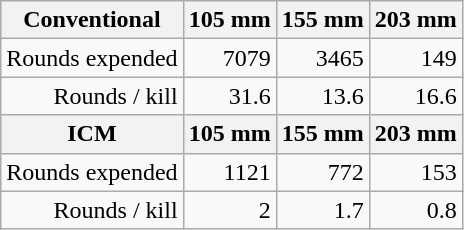<table class="wikitable floatright" style="text-align:right;">
<tr>
<th>Conventional</th>
<th>105 mm</th>
<th>155 mm</th>
<th>203 mm</th>
</tr>
<tr>
<td>Rounds expended</td>
<td>7079</td>
<td>3465</td>
<td>149</td>
</tr>
<tr>
<td>Rounds / kill</td>
<td>31.6</td>
<td>13.6</td>
<td>16.6</td>
</tr>
<tr>
<th>ICM</th>
<th>105 mm</th>
<th>155 mm</th>
<th>203 mm</th>
</tr>
<tr>
<td>Rounds expended</td>
<td>1121</td>
<td>772</td>
<td>153</td>
</tr>
<tr>
<td>Rounds / kill</td>
<td>2</td>
<td>1.7</td>
<td>0.8</td>
</tr>
</table>
